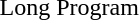<table>
<tr>
<td>Long Program<br></td>
<td></td>
<td></td>
<td></td>
</tr>
</table>
